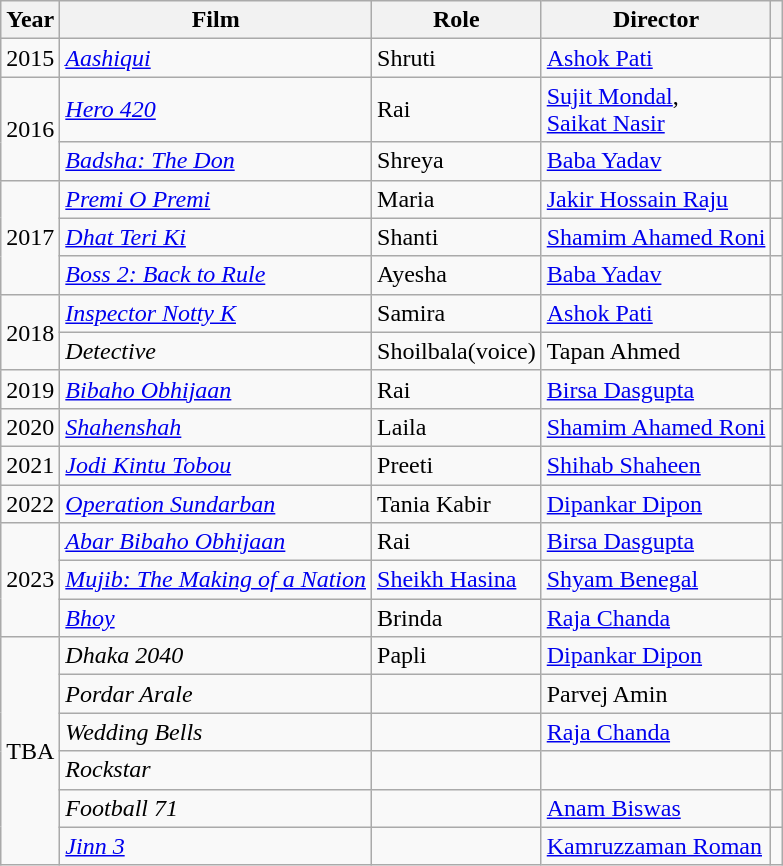<table class="wikitable">
<tr>
<th>Year</th>
<th>Film</th>
<th>Role</th>
<th>Director</th>
<th></th>
</tr>
<tr>
<td>2015</td>
<td><em><a href='#'>Aashiqui</a></em></td>
<td>Shruti</td>
<td><a href='#'>Ashok Pati</a></td>
<td></td>
</tr>
<tr>
<td rowspan="2">2016</td>
<td><em><a href='#'>Hero 420</a></em></td>
<td>Rai</td>
<td><a href='#'>Sujit Mondal</a>,<br><a href='#'>Saikat Nasir</a></td>
<td></td>
</tr>
<tr>
<td><em><a href='#'>Badsha: The Don</a></em></td>
<td>Shreya</td>
<td><a href='#'>Baba Yadav</a></td>
<td></td>
</tr>
<tr>
<td rowspan="3">2017</td>
<td><em><a href='#'>Premi O Premi</a></em></td>
<td>Maria</td>
<td><a href='#'>Jakir Hossain Raju</a></td>
<td></td>
</tr>
<tr>
<td><em><a href='#'>Dhat Teri Ki</a></em></td>
<td>Shanti</td>
<td><a href='#'>Shamim Ahamed Roni</a></td>
<td></td>
</tr>
<tr>
<td><em><a href='#'>Boss 2: Back to Rule</a></em></td>
<td>Ayesha</td>
<td><a href='#'>Baba Yadav</a></td>
<td></td>
</tr>
<tr>
<td rowspan="2">2018</td>
<td><em><a href='#'>Inspector Notty K</a></em></td>
<td>Samira</td>
<td><a href='#'>Ashok Pati</a></td>
<td></td>
</tr>
<tr>
<td><em>Detective</em></td>
<td>Shoilbala(voice)</td>
<td>Tapan Ahmed</td>
<td></td>
</tr>
<tr>
<td rowspan="1">2019</td>
<td><em><a href='#'>Bibaho Obhijaan</a></em></td>
<td>Rai</td>
<td><a href='#'>Birsa Dasgupta</a></td>
<td></td>
</tr>
<tr>
<td rowspan="1">2020</td>
<td><em><a href='#'>Shahenshah</a></em></td>
<td>Laila</td>
<td><a href='#'>Shamim Ahamed Roni</a></td>
<td></td>
</tr>
<tr>
<td rowspan="1">2021</td>
<td><em><a href='#'>Jodi Kintu Tobou</a></em></td>
<td>Preeti</td>
<td><a href='#'>Shihab Shaheen</a></td>
<td></td>
</tr>
<tr>
<td rowspan="1">2022</td>
<td><em><a href='#'>Operation Sundarban</a></em></td>
<td>Tania Kabir</td>
<td><a href='#'>Dipankar Dipon</a></td>
<td></td>
</tr>
<tr>
<td rowspan="3">2023</td>
<td><em><a href='#'>Abar Bibaho Obhijaan</a></em></td>
<td>Rai</td>
<td><a href='#'>Birsa Dasgupta</a></td>
<td></td>
</tr>
<tr>
<td><em><a href='#'>Mujib: The Making of a Nation</a></em></td>
<td><a href='#'>Sheikh Hasina</a></td>
<td><a href='#'>Shyam Benegal</a></td>
<td></td>
</tr>
<tr>
<td><em><a href='#'>Bhoy</a></em></td>
<td>Brinda</td>
<td><a href='#'>Raja Chanda</a></td>
<td></td>
</tr>
<tr>
<td rowspan="7">TBA</td>
<td><em>Dhaka 2040</em></td>
<td>Papli</td>
<td><a href='#'>Dipankar Dipon</a></td>
<td></td>
</tr>
<tr>
<td><em>Pordar Arale</em></td>
<td></td>
<td>Parvej Amin</td>
<td></td>
</tr>
<tr>
<td><em>Wedding Bells</em></td>
<td></td>
<td><a href='#'>Raja Chanda</a></td>
<td></td>
</tr>
<tr>
<td><em>Rockstar</em></td>
<td></td>
<td></td>
<td></td>
</tr>
<tr>
<td><em>Football 71</em></td>
<td></td>
<td><a href='#'>Anam Biswas</a></td>
<td></td>
</tr>
<tr>
<td><em><a href='#'>Jinn 3</a></em></td>
<td></td>
<td><a href='#'>Kamruzzaman Roman</a></td>
<td></td>
</tr>
</table>
